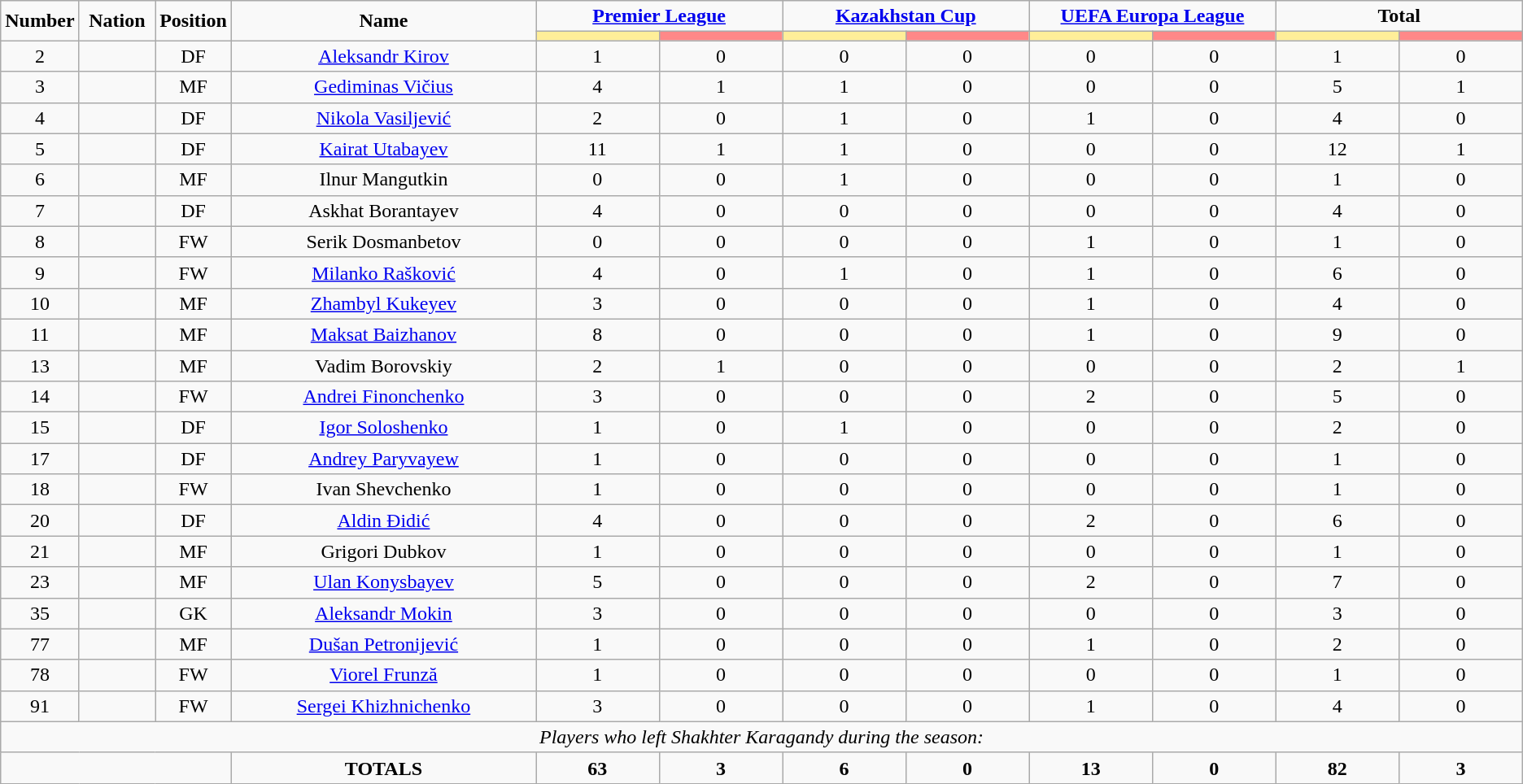<table class="wikitable" style="text-align:center;">
<tr>
<td rowspan="2"  style="width:5%; text-align:center;"><strong>Number</strong></td>
<td rowspan="2"  style="width:5%; text-align:center;"><strong>Nation</strong></td>
<td rowspan="2"  style="width:5%; text-align:center;"><strong>Position</strong></td>
<td rowspan="2"  style="width:20%; text-align:center;"><strong>Name</strong></td>
<td colspan="2" style="text-align:center;"><strong><a href='#'>Premier League</a></strong></td>
<td colspan="2" style="text-align:center;"><strong><a href='#'>Kazakhstan Cup</a></strong></td>
<td colspan="2" style="text-align:center;"><strong><a href='#'>UEFA Europa League</a></strong></td>
<td colspan="2" style="text-align:center;"><strong>Total</strong></td>
</tr>
<tr>
<th style="width:60px; background:#fe9;"></th>
<th style="width:60px; background:#ff8888;"></th>
<th style="width:60px; background:#fe9;"></th>
<th style="width:60px; background:#ff8888;"></th>
<th style="width:60px; background:#fe9;"></th>
<th style="width:60px; background:#ff8888;"></th>
<th style="width:60px; background:#fe9;"></th>
<th style="width:60px; background:#ff8888;"></th>
</tr>
<tr>
<td>2</td>
<td></td>
<td>DF</td>
<td><a href='#'>Aleksandr Kirov</a></td>
<td>1</td>
<td>0</td>
<td>0</td>
<td>0</td>
<td>0</td>
<td>0</td>
<td>1</td>
<td>0</td>
</tr>
<tr>
<td>3</td>
<td></td>
<td>MF</td>
<td><a href='#'>Gediminas Vičius</a></td>
<td>4</td>
<td>1</td>
<td>1</td>
<td>0</td>
<td>0</td>
<td>0</td>
<td>5</td>
<td>1</td>
</tr>
<tr>
<td>4</td>
<td></td>
<td>DF</td>
<td><a href='#'>Nikola Vasiljević</a></td>
<td>2</td>
<td>0</td>
<td>1</td>
<td>0</td>
<td>1</td>
<td>0</td>
<td>4</td>
<td>0</td>
</tr>
<tr>
<td>5</td>
<td></td>
<td>DF</td>
<td><a href='#'>Kairat Utabayev</a></td>
<td>11</td>
<td>1</td>
<td>1</td>
<td>0</td>
<td>0</td>
<td>0</td>
<td>12</td>
<td>1</td>
</tr>
<tr>
<td>6</td>
<td></td>
<td>MF</td>
<td>Ilnur Mangutkin</td>
<td>0</td>
<td>0</td>
<td>1</td>
<td>0</td>
<td>0</td>
<td>0</td>
<td>1</td>
<td>0</td>
</tr>
<tr>
<td>7</td>
<td></td>
<td>DF</td>
<td>Askhat Borantayev</td>
<td>4</td>
<td>0</td>
<td>0</td>
<td>0</td>
<td>0</td>
<td>0</td>
<td>4</td>
<td>0</td>
</tr>
<tr>
<td>8</td>
<td></td>
<td>FW</td>
<td>Serik Dosmanbetov</td>
<td>0</td>
<td>0</td>
<td>0</td>
<td>0</td>
<td>1</td>
<td>0</td>
<td>1</td>
<td>0</td>
</tr>
<tr>
<td>9</td>
<td></td>
<td>FW</td>
<td><a href='#'>Milanko Rašković</a></td>
<td>4</td>
<td>0</td>
<td>1</td>
<td>0</td>
<td>1</td>
<td>0</td>
<td>6</td>
<td>0</td>
</tr>
<tr>
<td>10</td>
<td></td>
<td>MF</td>
<td><a href='#'>Zhambyl Kukeyev</a></td>
<td>3</td>
<td>0</td>
<td>0</td>
<td>0</td>
<td>1</td>
<td>0</td>
<td>4</td>
<td>0</td>
</tr>
<tr>
<td>11</td>
<td></td>
<td>MF</td>
<td><a href='#'>Maksat Baizhanov</a></td>
<td>8</td>
<td>0</td>
<td>0</td>
<td>0</td>
<td>1</td>
<td>0</td>
<td>9</td>
<td>0</td>
</tr>
<tr>
<td>13</td>
<td></td>
<td>MF</td>
<td>Vadim Borovskiy</td>
<td>2</td>
<td>1</td>
<td>0</td>
<td>0</td>
<td>0</td>
<td>0</td>
<td>2</td>
<td>1</td>
</tr>
<tr>
<td>14</td>
<td></td>
<td>FW</td>
<td><a href='#'>Andrei Finonchenko</a></td>
<td>3</td>
<td>0</td>
<td>0</td>
<td>0</td>
<td>2</td>
<td>0</td>
<td>5</td>
<td>0</td>
</tr>
<tr>
<td>15</td>
<td></td>
<td>DF</td>
<td><a href='#'>Igor Soloshenko</a></td>
<td>1</td>
<td>0</td>
<td>1</td>
<td>0</td>
<td>0</td>
<td>0</td>
<td>2</td>
<td>0</td>
</tr>
<tr>
<td>17</td>
<td></td>
<td>DF</td>
<td><a href='#'>Andrey Paryvayew</a></td>
<td>1</td>
<td>0</td>
<td>0</td>
<td>0</td>
<td>0</td>
<td>0</td>
<td>1</td>
<td>0</td>
</tr>
<tr>
<td>18</td>
<td></td>
<td>FW</td>
<td>Ivan Shevchenko</td>
<td>1</td>
<td>0</td>
<td>0</td>
<td>0</td>
<td>0</td>
<td>0</td>
<td>1</td>
<td>0</td>
</tr>
<tr>
<td>20</td>
<td></td>
<td>DF</td>
<td><a href='#'>Aldin Đidić</a></td>
<td>4</td>
<td>0</td>
<td>0</td>
<td>0</td>
<td>2</td>
<td>0</td>
<td>6</td>
<td>0</td>
</tr>
<tr>
<td>21</td>
<td></td>
<td>MF</td>
<td>Grigori Dubkov</td>
<td>1</td>
<td>0</td>
<td>0</td>
<td>0</td>
<td>0</td>
<td>0</td>
<td>1</td>
<td>0</td>
</tr>
<tr>
<td>23</td>
<td></td>
<td>MF</td>
<td><a href='#'>Ulan Konysbayev</a></td>
<td>5</td>
<td>0</td>
<td>0</td>
<td>0</td>
<td>2</td>
<td>0</td>
<td>7</td>
<td>0</td>
</tr>
<tr>
<td>35</td>
<td></td>
<td>GK</td>
<td><a href='#'>Aleksandr Mokin</a></td>
<td>3</td>
<td>0</td>
<td>0</td>
<td>0</td>
<td>0</td>
<td>0</td>
<td>3</td>
<td>0</td>
</tr>
<tr>
<td>77</td>
<td></td>
<td>MF</td>
<td><a href='#'>Dušan Petronijević</a></td>
<td>1</td>
<td>0</td>
<td>0</td>
<td>0</td>
<td>1</td>
<td>0</td>
<td>2</td>
<td>0</td>
</tr>
<tr>
<td>78</td>
<td></td>
<td>FW</td>
<td><a href='#'>Viorel Frunză</a></td>
<td>1</td>
<td>0</td>
<td>0</td>
<td>0</td>
<td>0</td>
<td>0</td>
<td>1</td>
<td>0</td>
</tr>
<tr>
<td>91</td>
<td></td>
<td>FW</td>
<td><a href='#'>Sergei Khizhnichenko</a></td>
<td>3</td>
<td>0</td>
<td>0</td>
<td>0</td>
<td>1</td>
<td>0</td>
<td>4</td>
<td>0</td>
</tr>
<tr>
<td colspan="14"><em>Players who left Shakhter Karagandy during the season:</em></td>
</tr>
<tr>
<td colspan="3"></td>
<td><strong>TOTALS</strong></td>
<td><strong>63</strong></td>
<td><strong>3</strong></td>
<td><strong>6</strong></td>
<td><strong>0</strong></td>
<td><strong>13</strong></td>
<td><strong>0</strong></td>
<td><strong>82</strong></td>
<td><strong>3</strong></td>
</tr>
</table>
